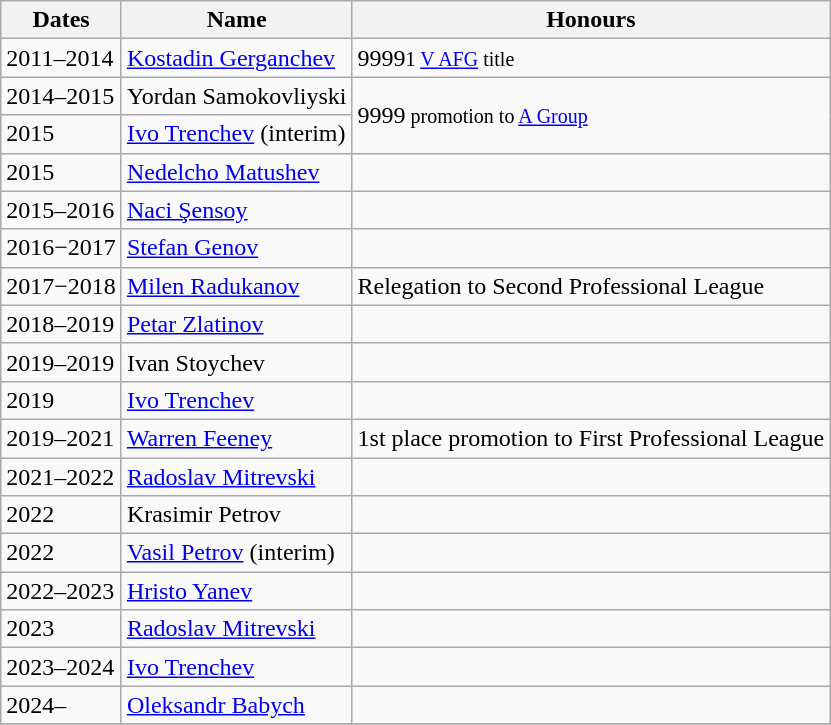<table class="wikitable">
<tr>
<th>Dates</th>
<th>Name</th>
<th>Honours</th>
</tr>
<tr>
<td>2011–2014</td>
<td> <a href='#'>Kostadin Gerganchev</a></td>
<td rowspan="1"><span>9999</span><small>1 <a href='#'>V AFG</a> title</small></td>
</tr>
<tr>
<td>2014–2015</td>
<td> Yordan Samokovliyski</td>
<td rowspan="2"><span>9999</span><small> promotion to <a href='#'>A Group</a></small></td>
</tr>
<tr>
<td>2015</td>
<td> <a href='#'>Ivo Trenchev</a> (interim)</td>
</tr>
<tr>
<td>2015</td>
<td> <a href='#'>Nedelcho Matushev</a></td>
<td></td>
</tr>
<tr>
<td>2015–2016</td>
<td> <a href='#'>Naci Şensoy</a></td>
<td></td>
</tr>
<tr>
<td>2016−2017</td>
<td> <a href='#'>Stefan Genov</a></td>
<td></td>
</tr>
<tr>
<td>2017−2018</td>
<td> <a href='#'>Milen Radukanov</a></td>
<td>Relegation to Second Professional League</td>
</tr>
<tr>
<td>2018–2019</td>
<td> <a href='#'>Petar Zlatinov</a></td>
<td></td>
</tr>
<tr>
<td>2019–2019</td>
<td> Ivan Stoychev</td>
<td></td>
</tr>
<tr>
<td>2019</td>
<td> <a href='#'>Ivo Trenchev</a></td>
<td></td>
</tr>
<tr>
<td>2019–2021</td>
<td> <a href='#'>Warren Feeney</a></td>
<td>1st place promotion to First Professional League</td>
</tr>
<tr>
<td>2021–2022</td>
<td> <a href='#'>Radoslav Mitrevski</a></td>
<td></td>
</tr>
<tr>
<td>2022</td>
<td> Krasimir Petrov</td>
<td></td>
</tr>
<tr>
<td>2022</td>
<td> <a href='#'>Vasil Petrov</a> (interim)</td>
<td></td>
</tr>
<tr>
<td>2022–2023</td>
<td> <a href='#'>Hristo Yanev</a></td>
<td></td>
</tr>
<tr>
<td>2023</td>
<td> <a href='#'>Radoslav Mitrevski</a></td>
<td></td>
</tr>
<tr>
<td>2023–2024</td>
<td> <a href='#'>Ivo Trenchev</a></td>
<td></td>
</tr>
<tr>
<td>2024–</td>
<td> <a href='#'>Oleksandr Babych</a></td>
<td></td>
</tr>
<tr>
</tr>
</table>
